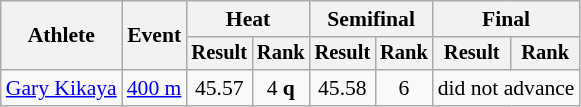<table class=wikitable style="font-size:90%">
<tr>
<th rowspan="2">Athlete</th>
<th rowspan="2">Event</th>
<th colspan="2">Heat</th>
<th colspan="2">Semifinal</th>
<th colspan="2">Final</th>
</tr>
<tr style="font-size:95%">
<th>Result</th>
<th>Rank</th>
<th>Result</th>
<th>Rank</th>
<th>Result</th>
<th>Rank</th>
</tr>
<tr align=center>
<td align=left><a href='#'>Gary Kikaya</a></td>
<td align=left><a href='#'>400 m</a></td>
<td>45.57</td>
<td>4 <strong>q</strong></td>
<td>45.58</td>
<td>6</td>
<td colspan=2>did not advance</td>
</tr>
</table>
